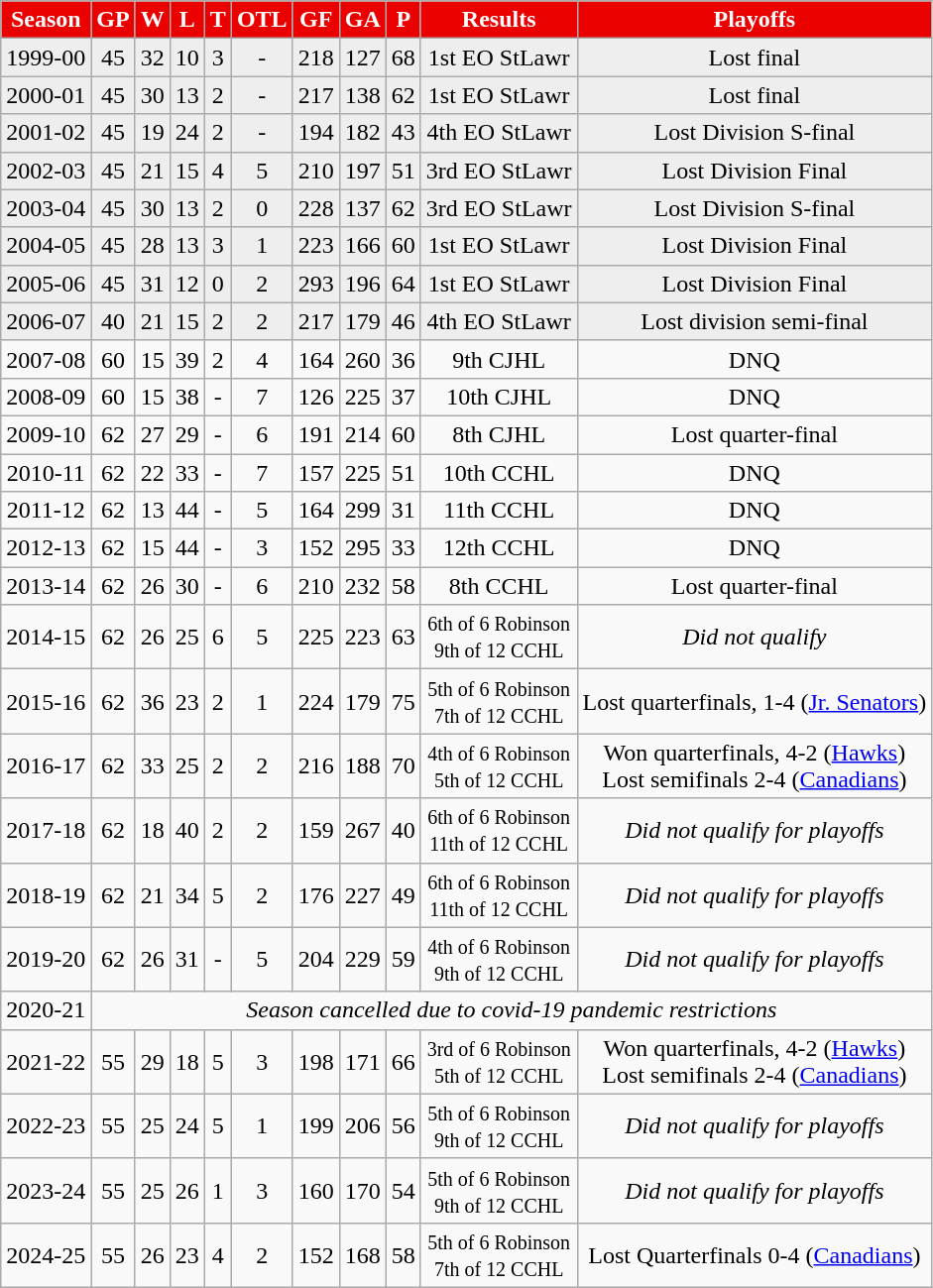<table class="wikitable">
<tr align="center" style="color:#FFFFFF" bgcolor="#EB0000">
<td><strong>Season</strong></td>
<td><strong>GP</strong></td>
<td><strong>W</strong></td>
<td><strong>L</strong></td>
<td><strong>T</strong></td>
<td><strong>OTL</strong></td>
<td><strong>GF</strong></td>
<td><strong>GA</strong></td>
<td><strong>P</strong></td>
<td><strong>Results</strong></td>
<td><strong>Playoffs</strong></td>
</tr>
<tr align="center" bgcolor="#eeeeee">
<td>1999-00</td>
<td>45</td>
<td>32</td>
<td>10</td>
<td>3</td>
<td>-</td>
<td>218</td>
<td>127</td>
<td>68</td>
<td>1st EO StLawr</td>
<td>Lost final</td>
</tr>
<tr align="center" bgcolor="#eeeeee">
<td>2000-01</td>
<td>45</td>
<td>30</td>
<td>13</td>
<td>2</td>
<td>-</td>
<td>217</td>
<td>138</td>
<td>62</td>
<td>1st EO StLawr</td>
<td>Lost final</td>
</tr>
<tr align="center" bgcolor="#eeeeee">
<td>2001-02</td>
<td>45</td>
<td>19</td>
<td>24</td>
<td>2</td>
<td>-</td>
<td>194</td>
<td>182</td>
<td>43</td>
<td>4th EO StLawr</td>
<td>Lost Division S-final</td>
</tr>
<tr align="center" bgcolor="#eeeeee">
<td>2002-03</td>
<td>45</td>
<td>21</td>
<td>15</td>
<td>4</td>
<td>5</td>
<td>210</td>
<td>197</td>
<td>51</td>
<td>3rd EO StLawr</td>
<td>Lost Division Final</td>
</tr>
<tr align="center" bgcolor="#eeeeee">
<td>2003-04</td>
<td>45</td>
<td>30</td>
<td>13</td>
<td>2</td>
<td>0</td>
<td>228</td>
<td>137</td>
<td>62</td>
<td>3rd EO StLawr</td>
<td>Lost Division S-final</td>
</tr>
<tr align="center" bgcolor="#eeeeee">
<td>2004-05</td>
<td>45</td>
<td>28</td>
<td>13</td>
<td>3</td>
<td>1</td>
<td>223</td>
<td>166</td>
<td>60</td>
<td>1st EO StLawr</td>
<td>Lost Division Final</td>
</tr>
<tr align="center" bgcolor="#eeeeee">
<td>2005-06</td>
<td>45</td>
<td>31</td>
<td>12</td>
<td>0</td>
<td>2</td>
<td>293</td>
<td>196</td>
<td>64</td>
<td>1st EO StLawr</td>
<td>Lost Division Final</td>
</tr>
<tr align="center" bgcolor="#eeeeee">
<td>2006-07</td>
<td>40</td>
<td>21</td>
<td>15</td>
<td>2</td>
<td>2</td>
<td>217</td>
<td>179</td>
<td>46</td>
<td>4th EO StLawr</td>
<td>Lost division semi-final</td>
</tr>
<tr align="center">
<td>2007-08</td>
<td>60</td>
<td>15</td>
<td>39</td>
<td>2</td>
<td>4</td>
<td>164</td>
<td>260</td>
<td>36</td>
<td>9th CJHL</td>
<td>DNQ</td>
</tr>
<tr align="center">
<td>2008-09</td>
<td>60</td>
<td>15</td>
<td>38</td>
<td>-</td>
<td>7</td>
<td>126</td>
<td>225</td>
<td>37</td>
<td>10th CJHL</td>
<td>DNQ</td>
</tr>
<tr align="center">
<td>2009-10</td>
<td>62</td>
<td>27</td>
<td>29</td>
<td>-</td>
<td>6</td>
<td>191</td>
<td>214</td>
<td>60</td>
<td>8th CJHL</td>
<td>Lost quarter-final</td>
</tr>
<tr align="center">
<td>2010-11</td>
<td>62</td>
<td>22</td>
<td>33</td>
<td>-</td>
<td>7</td>
<td>157</td>
<td>225</td>
<td>51</td>
<td>10th CCHL</td>
<td>DNQ</td>
</tr>
<tr align="center">
<td>2011-12</td>
<td>62</td>
<td>13</td>
<td>44</td>
<td>-</td>
<td>5</td>
<td>164</td>
<td>299</td>
<td>31</td>
<td>11th CCHL</td>
<td>DNQ</td>
</tr>
<tr align="center">
<td>2012-13</td>
<td>62</td>
<td>15</td>
<td>44</td>
<td>-</td>
<td>3</td>
<td>152</td>
<td>295</td>
<td>33</td>
<td>12th CCHL</td>
<td>DNQ</td>
</tr>
<tr align="center">
<td>2013-14</td>
<td>62</td>
<td>26</td>
<td>30</td>
<td>-</td>
<td>6</td>
<td>210</td>
<td>232</td>
<td>58</td>
<td>8th CCHL</td>
<td>Lost quarter-final</td>
</tr>
<tr align="center">
<td>2014-15</td>
<td>62</td>
<td>26</td>
<td>25</td>
<td>6</td>
<td>5</td>
<td>225</td>
<td>223</td>
<td>63</td>
<td><small>6th of 6 Robinson<br>9th of 12 CCHL</small></td>
<td><em>Did not qualify</em></td>
</tr>
<tr align="center">
<td>2015-16</td>
<td>62</td>
<td>36</td>
<td>23</td>
<td>2</td>
<td>1</td>
<td>224</td>
<td>179</td>
<td>75</td>
<td><small>5th of 6 Robinson<br>7th of 12 CCHL</small></td>
<td>Lost quarterfinals, 1-4 (<a href='#'>Jr. Senators</a>)</td>
</tr>
<tr align="center">
<td>2016-17</td>
<td>62</td>
<td>33</td>
<td>25</td>
<td>2</td>
<td>2</td>
<td>216</td>
<td>188</td>
<td>70</td>
<td><small>4th of 6 Robinson<br>5th of 12 CCHL</small></td>
<td>Won quarterfinals, 4-2 (<a href='#'>Hawks</a>)<br>Lost semifinals 2-4 (<a href='#'>Canadians</a>)</td>
</tr>
<tr align="center">
<td>2017-18</td>
<td>62</td>
<td>18</td>
<td>40</td>
<td>2</td>
<td>2</td>
<td>159</td>
<td>267</td>
<td>40</td>
<td><small>6th of 6 Robinson<br>11th of 12 CCHL</small></td>
<td><em>Did not qualify for playoffs</em></td>
</tr>
<tr align="center">
<td>2018-19</td>
<td>62</td>
<td>21</td>
<td>34</td>
<td>5</td>
<td>2</td>
<td>176</td>
<td>227</td>
<td>49</td>
<td><small>6th of 6 Robinson<br>11th of 12 CCHL</small></td>
<td><em>Did not qualify for playoffs</em></td>
</tr>
<tr align="center">
<td>2019-20</td>
<td>62</td>
<td>26</td>
<td>31</td>
<td>-</td>
<td>5</td>
<td>204</td>
<td>229</td>
<td>59</td>
<td><small>4th of 6 Robinson<br>9th of 12 CCHL</small></td>
<td><em>Did not qualify for playoffs</em></td>
</tr>
<tr align="center">
<td>2020-21</td>
<td colspan=10><em>Season cancelled due to covid-19 pandemic restrictions</em></td>
</tr>
<tr align="center">
<td>2021-22</td>
<td>55</td>
<td>29</td>
<td>18</td>
<td>5</td>
<td>3</td>
<td>198</td>
<td>171</td>
<td>66</td>
<td><small>3rd of 6 Robinson<br>5th of 12 CCHL</small></td>
<td>Won quarterfinals, 4-2 (<a href='#'>Hawks</a>)<br>Lost semifinals 2-4 (<a href='#'>Canadians</a>)</td>
</tr>
<tr align="center">
<td>2022-23</td>
<td>55</td>
<td>25</td>
<td>24</td>
<td>5</td>
<td>1</td>
<td>199</td>
<td>206</td>
<td>56</td>
<td><small>5th of 6 Robinson<br>9th of 12 CCHL</small></td>
<td><em>Did not qualify for playoffs</em></td>
</tr>
<tr align="center">
<td>2023-24</td>
<td>55</td>
<td>25</td>
<td>26</td>
<td>1</td>
<td>3</td>
<td>160</td>
<td>170</td>
<td>54</td>
<td><small>5th of 6 Robinson<br>9th of 12 CCHL</small></td>
<td><em>Did not qualify for playoffs</em></td>
</tr>
<tr align="center">
<td>2024-25</td>
<td>55</td>
<td>26</td>
<td>23</td>
<td>4</td>
<td>2</td>
<td>152</td>
<td>168</td>
<td>58</td>
<td><small>5th of 6 Robinson<br>7th of 12 CCHL</small></td>
<td>Lost Quarterfinals 0-4 (<a href='#'>Canadians</a>)</td>
</tr>
</table>
